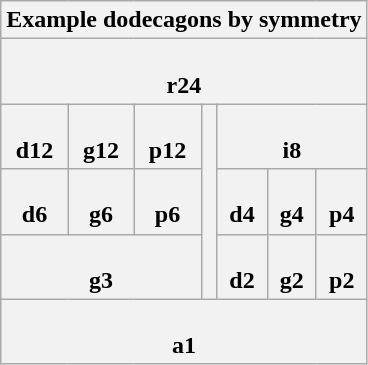<table class="wikitable collapsible">
<tr>
<th colspan=7>Example dodecagons by symmetry</th>
</tr>
<tr>
<th colspan=7><br>r24</th>
</tr>
<tr valign=top>
<th><br>d12</th>
<th><br>g12</th>
<th><br>p12</th>
<th rowspan=3></th>
<th colspan=3><br>i8</th>
</tr>
<tr>
<th><br>d6</th>
<th><br>g6</th>
<th><br>p6</th>
<th><br>d4</th>
<th><br>g4</th>
<th><br>p4</th>
</tr>
<tr>
<th colspan=3><br>g3</th>
<th><br>d2</th>
<th><br>g2</th>
<th><br>p2</th>
</tr>
<tr>
<th colspan=7><br>a1</th>
</tr>
</table>
